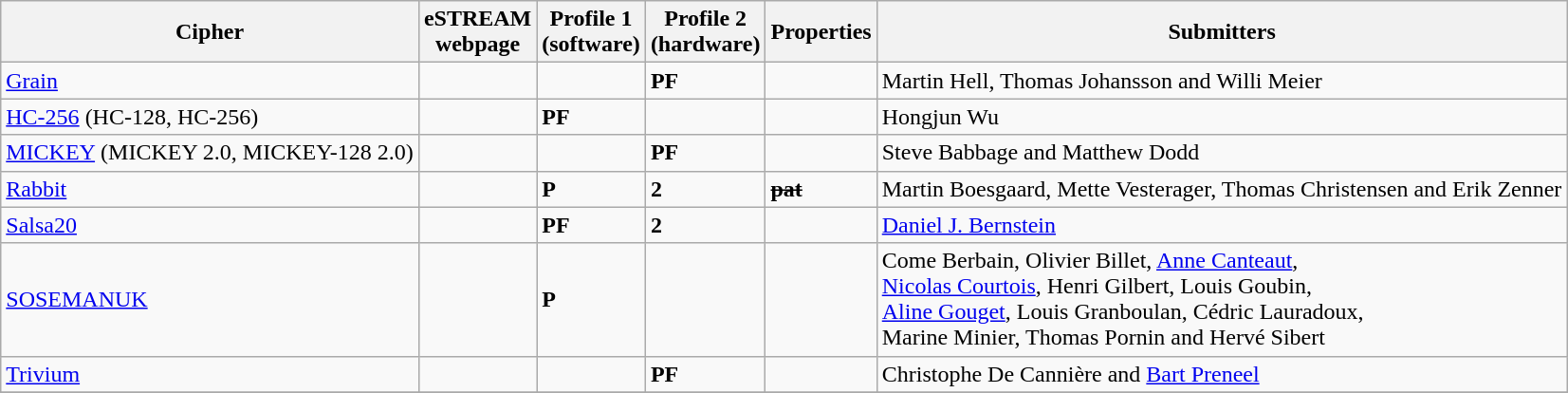<table class="wikitable">
<tr>
<th>Cipher</th>
<th>eSTREAM<br>webpage</th>
<th>Profile 1<br>(software)</th>
<th>Profile 2<br>(hardware)</th>
<th>Properties</th>
<th>Submitters</th>
</tr>
<tr>
<td><a href='#'>Grain</a></td>
<td> </td>
<td></td>
<td><strong>PF</strong></td>
<td></td>
<td>Martin Hell, Thomas Johansson and Willi Meier</td>
</tr>
<tr>
<td><a href='#'>HC-256</a> (HC-128, HC-256)</td>
<td> </td>
<td><strong>PF</strong></td>
<td></td>
<td></td>
<td>Hongjun Wu</td>
</tr>
<tr>
<td><a href='#'>MICKEY</a> (MICKEY 2.0, MICKEY-128 2.0)</td>
<td> </td>
<td></td>
<td><strong>PF</strong></td>
<td></td>
<td>Steve Babbage and Matthew Dodd</td>
</tr>
<tr>
<td><a href='#'>Rabbit</a></td>
<td> </td>
<td><strong>P</strong></td>
<td><strong>2</strong></td>
<td><strong><s>pat</s></strong></td>
<td>Martin Boesgaard, Mette Vesterager, Thomas Christensen and Erik Zenner</td>
</tr>
<tr>
<td><a href='#'>Salsa20</a></td>
<td> </td>
<td><strong>PF</strong></td>
<td><strong>2</strong></td>
<td></td>
<td><a href='#'>Daniel J. Bernstein</a></td>
</tr>
<tr>
<td><a href='#'>SOSEMANUK</a></td>
<td> </td>
<td><strong>P</strong></td>
<td></td>
<td></td>
<td>Come Berbain, Olivier Billet, <a href='#'>Anne Canteaut</a>,<br> <a href='#'>Nicolas Courtois</a>, Henri Gilbert, Louis Goubin,<br> <a href='#'>Aline Gouget</a>, Louis Granboulan, Cédric Lauradoux,<br> Marine Minier, Thomas Pornin and Hervé Sibert</td>
</tr>
<tr>
<td><a href='#'>Trivium</a></td>
<td> </td>
<td></td>
<td><strong>PF</strong></td>
<td></td>
<td>Christophe De Cannière and <a href='#'>Bart Preneel</a></td>
</tr>
<tr>
</tr>
</table>
